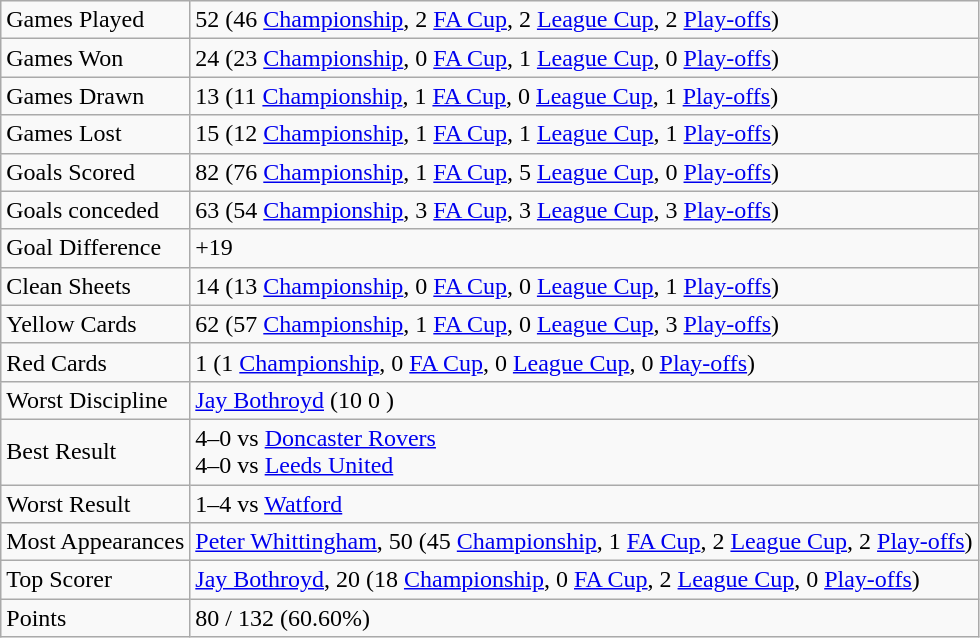<table class="wikitable">
<tr>
<td>Games Played</td>
<td>52 (46 <a href='#'>Championship</a>, 2 <a href='#'>FA Cup</a>, 2 <a href='#'>League Cup</a>, 2 <a href='#'>Play-offs</a>)</td>
</tr>
<tr>
<td>Games Won</td>
<td>24 (23 <a href='#'>Championship</a>, 0 <a href='#'>FA Cup</a>, 1 <a href='#'>League Cup</a>, 0 <a href='#'>Play-offs</a>)</td>
</tr>
<tr>
<td>Games Drawn</td>
<td>13 (11 <a href='#'>Championship</a>, 1 <a href='#'>FA Cup</a>, 0 <a href='#'>League Cup</a>, 1 <a href='#'>Play-offs</a>)</td>
</tr>
<tr>
<td>Games Lost</td>
<td>15 (12 <a href='#'>Championship</a>, 1 <a href='#'>FA Cup</a>, 1 <a href='#'>League Cup</a>, 1 <a href='#'>Play-offs</a>)</td>
</tr>
<tr>
<td>Goals Scored</td>
<td>82 (76 <a href='#'>Championship</a>, 1 <a href='#'>FA Cup</a>, 5 <a href='#'>League Cup</a>, 0 <a href='#'>Play-offs</a>)</td>
</tr>
<tr>
<td>Goals conceded</td>
<td>63 (54 <a href='#'>Championship</a>, 3 <a href='#'>FA Cup</a>, 3 <a href='#'>League Cup</a>, 3 <a href='#'>Play-offs</a>)</td>
</tr>
<tr>
<td>Goal Difference</td>
<td>+19</td>
</tr>
<tr>
<td>Clean Sheets</td>
<td>14 (13 <a href='#'>Championship</a>, 0 <a href='#'>FA Cup</a>, 0 <a href='#'>League Cup</a>, 1 <a href='#'>Play-offs</a>)</td>
</tr>
<tr>
<td>Yellow Cards</td>
<td>62 (57 <a href='#'>Championship</a>, 1 <a href='#'>FA Cup</a>, 0 <a href='#'>League Cup</a>, 3 <a href='#'>Play-offs</a>)</td>
</tr>
<tr>
<td>Red Cards</td>
<td>1 (1 <a href='#'>Championship</a>, 0 <a href='#'>FA Cup</a>, 0 <a href='#'>League Cup</a>, 0 <a href='#'>Play-offs</a>)</td>
</tr>
<tr>
<td>Worst Discipline</td>
<td> <a href='#'>Jay Bothroyd</a> (10  0 )</td>
</tr>
<tr>
<td>Best Result</td>
<td>4–0 vs <a href='#'>Doncaster Rovers</a><br>4–0 vs <a href='#'>Leeds United</a></td>
</tr>
<tr>
<td>Worst Result</td>
<td>1–4 vs <a href='#'>Watford</a></td>
</tr>
<tr>
<td>Most Appearances</td>
<td> <a href='#'>Peter Whittingham</a>, 50 (45 <a href='#'>Championship</a>, 1 <a href='#'>FA Cup</a>, 2 <a href='#'>League Cup</a>, 2 <a href='#'>Play-offs</a>)</td>
</tr>
<tr>
<td>Top Scorer</td>
<td> <a href='#'>Jay Bothroyd</a>, 20 (18 <a href='#'>Championship</a>, 0 <a href='#'>FA Cup</a>, 2 <a href='#'>League Cup</a>, 0 <a href='#'>Play-offs</a>)</td>
</tr>
<tr>
<td>Points</td>
<td>80 / 132 (60.60%)</td>
</tr>
</table>
